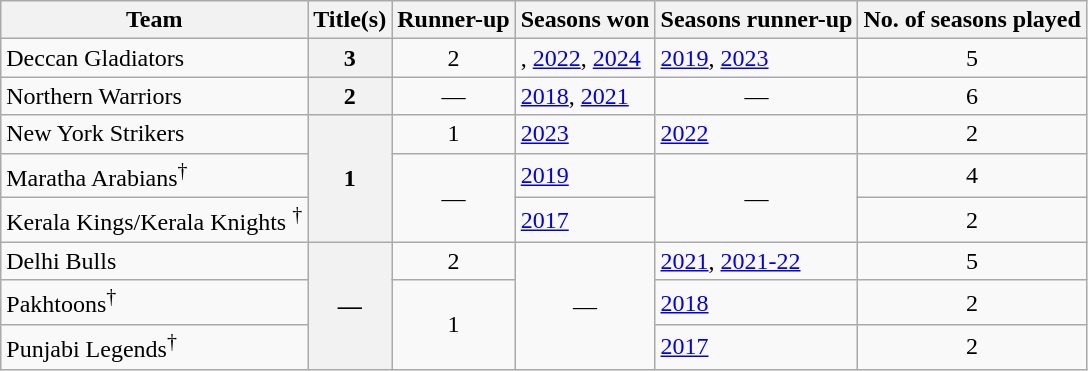<table class="wikitable">
<tr>
<th>Team</th>
<th>Title(s)</th>
<th>Runner-up</th>
<th>Seasons won</th>
<th>Seasons runner-up</th>
<th>No. of seasons played</th>
</tr>
<tr>
<td>Deccan Gladiators</td>
<th style="text-align: center">3</th>
<td style="text-align: center">2</td>
<td>, <a href='#'>2022</a>, <a href='#'>2024</a></td>
<td><a href='#'>2019</a>, <a href='#'>2023</a></td>
<td style="text-align: center">5</td>
</tr>
<tr>
<td>Northern Warriors</td>
<th>2</th>
<td style="text-align: center">—</td>
<td><a href='#'>2018</a>, <a href='#'>2021</a></td>
<td style="text-align: center">—</td>
<td style="text-align: center">6</td>
</tr>
<tr>
<td>New York Strikers</td>
<th rowspan="3" style="text-align: center">1</th>
<td style="text-align: center">1</td>
<td><a href='#'>2023</a></td>
<td><a href='#'>2022</a></td>
<td style="text-align: center">2</td>
</tr>
<tr>
<td>Maratha Arabians<sup>†</sup></td>
<td rowspan="2" style="text-align: center">—</td>
<td><a href='#'>2019</a></td>
<td rowspan="2" style="text-align: center">—</td>
<td style="text-align: center">4</td>
</tr>
<tr>
<td>Kerala Kings/Kerala Knights <sup>†</sup></td>
<td><a href='#'>2017</a></td>
<td style="text-align: center">2</td>
</tr>
<tr>
<td>Delhi Bulls</td>
<th rowspan="3" style="text-align: center">—</th>
<td style="text-align: center">2</td>
<td rowspan="3" style="text-align: center">—</td>
<td><a href='#'>2021</a>, <a href='#'>2021-22</a></td>
<td style="text-align: center">5</td>
</tr>
<tr>
<td>Pakhtoons<sup>†</sup></td>
<td rowspan="2" style="text-align: center">1</td>
<td><a href='#'>2018</a></td>
<td style="text-align: center">2</td>
</tr>
<tr>
<td>Punjabi Legends<sup>†</sup></td>
<td><a href='#'>2017</a></td>
<td style="text-align: center">2</td>
</tr>
</table>
